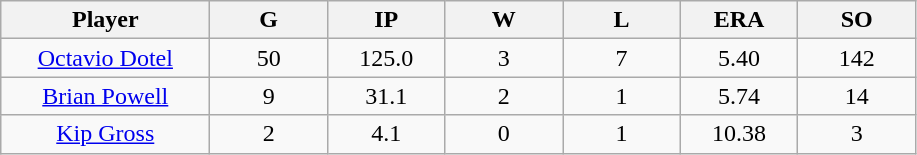<table class="wikitable sortable">
<tr>
<th bgcolor="#DDDDFF" width="16%">Player</th>
<th bgcolor="#DDDDFF" width="9%">G</th>
<th bgcolor="#DDDDFF" width="9%">IP</th>
<th bgcolor="#DDDDFF" width="9%">W</th>
<th bgcolor="#DDDDFF" width="9%">L</th>
<th bgcolor="#DDDDFF" width="9%">ERA</th>
<th bgcolor="#DDDDFF" width="9%">SO</th>
</tr>
<tr align="center">
<td><a href='#'>Octavio Dotel</a></td>
<td>50</td>
<td>125.0</td>
<td>3</td>
<td>7</td>
<td>5.40</td>
<td>142</td>
</tr>
<tr align=center>
<td><a href='#'>Brian Powell</a></td>
<td>9</td>
<td>31.1</td>
<td>2</td>
<td>1</td>
<td>5.74</td>
<td>14</td>
</tr>
<tr align=center>
<td><a href='#'>Kip Gross</a></td>
<td>2</td>
<td>4.1</td>
<td>0</td>
<td>1</td>
<td>10.38</td>
<td>3</td>
</tr>
</table>
